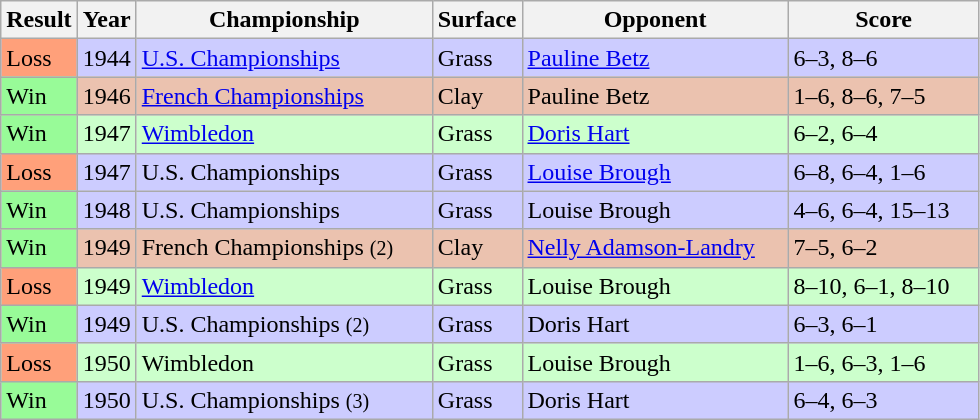<table class="sortable wikitable">
<tr>
<th style="width:40px">Result</th>
<th style="width:30px">Year</th>
<th style="width:190px">Championship</th>
<th style="width:50px">Surface</th>
<th style="width:170px">Opponent</th>
<th style="width:120px" class="unsortable">Score</th>
</tr>
<tr style="background:#ccf;">
<td style="background:#ffa07a;">Loss</td>
<td>1944</td>
<td><a href='#'>U.S. Championships</a></td>
<td>Grass</td>
<td> <a href='#'>Pauline Betz</a></td>
<td>6–3, 8–6</td>
</tr>
<tr style="background:#ebc2af;">
<td style="background:#98fb98;">Win</td>
<td>1946</td>
<td><a href='#'>French Championships</a></td>
<td>Clay</td>
<td> Pauline Betz</td>
<td>1–6, 8–6, 7–5</td>
</tr>
<tr style="background:#cfc;">
<td style="background:#98fb98;">Win</td>
<td>1947</td>
<td><a href='#'>Wimbledon</a></td>
<td>Grass</td>
<td> <a href='#'>Doris Hart</a></td>
<td>6–2, 6–4</td>
</tr>
<tr style="background:#ccf;">
<td style="background:#ffa07a;">Loss</td>
<td>1947</td>
<td>U.S. Championships</td>
<td>Grass</td>
<td> <a href='#'>Louise Brough</a></td>
<td>6–8, 6–4, 1–6</td>
</tr>
<tr style="background:#ccf;">
<td style="background:#98fb98;">Win</td>
<td>1948</td>
<td>U.S. Championships</td>
<td>Grass</td>
<td> Louise Brough</td>
<td>4–6, 6–4, 15–13</td>
</tr>
<tr style="background:#ebc2af;">
<td style="background:#98fb98;">Win</td>
<td>1949</td>
<td>French Championships <small>(2)</small></td>
<td>Clay</td>
<td> <a href='#'>Nelly Adamson-Landry</a></td>
<td>7–5, 6–2</td>
</tr>
<tr style="background:#cfc;">
<td style="background:#ffa07a;">Loss</td>
<td>1949</td>
<td><a href='#'>Wimbledon</a></td>
<td>Grass</td>
<td> Louise Brough</td>
<td>8–10, 6–1, 8–10</td>
</tr>
<tr style="background:#ccf;">
<td style="background:#98fb98;">Win</td>
<td>1949</td>
<td>U.S. Championships <small>(2)</small></td>
<td>Grass</td>
<td> Doris Hart</td>
<td>6–3, 6–1</td>
</tr>
<tr style="background:#cfc;">
<td style="background:#ffa07a;">Loss</td>
<td>1950</td>
<td>Wimbledon</td>
<td>Grass</td>
<td> Louise Brough</td>
<td>1–6, 6–3, 1–6</td>
</tr>
<tr style="background:#ccf;">
<td style="background:#98fb98;">Win</td>
<td>1950</td>
<td>U.S. Championships <small>(3)</small></td>
<td>Grass</td>
<td> Doris Hart</td>
<td>6–4, 6–3</td>
</tr>
</table>
